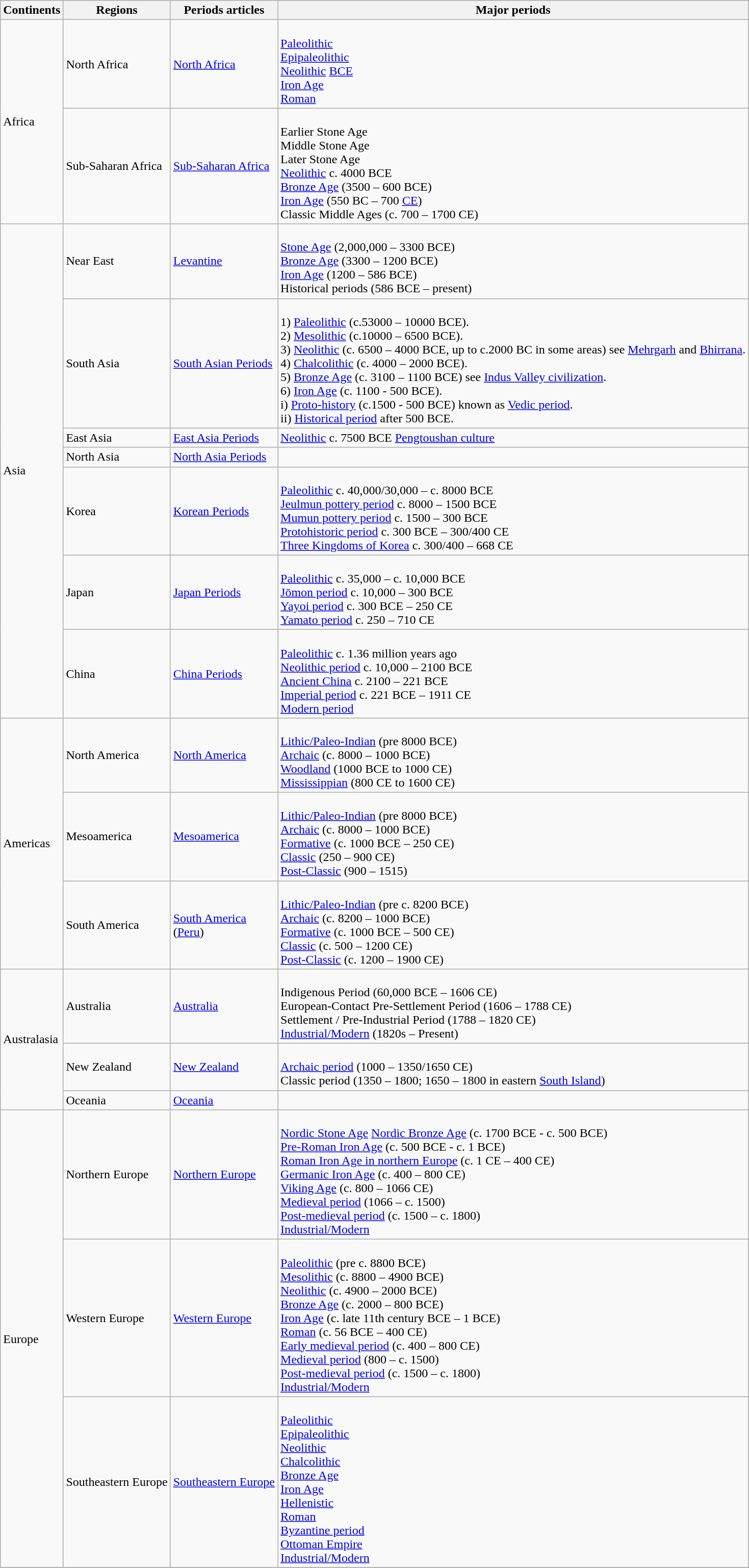<table class="wikitable">
<tr>
<th>Continents</th>
<th>Regions</th>
<th>Periods articles</th>
<th>Major periods</th>
</tr>
<tr>
<td rowspan=2>Africa</td>
<td rowspan=1>North Africa</td>
<td><a href='#'>North Africa</a></td>
<td><br><a href='#'>Paleolithic</a><br>
<a href='#'>Epipaleolithic</a><br>
<a href='#'>Neolithic</a>  <a href='#'>BCE</a><br>
<a href='#'>Iron Age</a><br>
<a href='#'>Roman</a></td>
</tr>
<tr>
<td rowspan=1>Sub-Saharan Africa</td>
<td><a href='#'>Sub-Saharan Africa</a></td>
<td><br>Earlier Stone Age<br>
Middle Stone Age<br>
Later Stone Age<br>
<a href='#'>Neolithic</a> c. 4000 BCE<br>
<a href='#'>Bronze Age</a> (3500 – 600 BCE)<br>
<a href='#'>Iron Age</a> (550 BC – 700 <a href='#'>CE</a>)<br>
Classic Middle Ages (c. 700 – 1700 CE)<br></td>
</tr>
<tr>
<td rowspan=7>Asia</td>
<td rowspan=1>Near East</td>
<td><a href='#'>Levantine</a></td>
<td><br><a href='#'>Stone Age</a> (2,000,000 – 3300 BCE)<br>
<a href='#'>Bronze Age</a> (3300 – 1200 BCE)<br>
<a href='#'>Iron Age</a> (1200 – 586 BCE)<br>
Historical periods (586 BCE – present)</td>
</tr>
<tr>
<td rowspan=1>South Asia</td>
<td><a href='#'>South Asian Periods</a></td>
<td><br>1) <a href='#'>Paleolithic</a> (c.53000  – 10000 BCE).<br>
2) <a href='#'>Mesolithic</a> (c.10000 – 6500 BCE).<br>
3) <a href='#'>Neolithic</a> (c. 6500 – 4000 BCE, up to c.2000 BC in some areas) see <a href='#'>Mehrgarh</a> and <a href='#'>Bhirrana</a>.<br>
4) <a href='#'>Chalcolithic</a> (c. 4000 – 2000 BCE).<br>
5) <a href='#'>Bronze Age</a> (c. 3100 – 1100 BCE) see <a href='#'>Indus Valley civilization</a>. <br>
6) <a href='#'>Iron Age</a> (c. 1100 - 500 BCE).<br>
i) <a href='#'>Proto-history</a> (c.1500 - 500 BCE) known as <a href='#'>Vedic period</a>. <br>
ii) <a href='#'>Historical period</a> after 500 BCE.</td>
</tr>
<tr>
<td rowspan=1>East Asia</td>
<td><a href='#'>East Asia Periods</a></td>
<td><a href='#'>Neolithic</a> c. 7500 BCE <a href='#'>Pengtoushan culture</a></td>
</tr>
<tr>
<td rowspan=1>North Asia</td>
<td><a href='#'>North Asia Periods</a></td>
<td></td>
</tr>
<tr>
<td rowspan=1>Korea</td>
<td><a href='#'>Korean Periods</a></td>
<td><br><a href='#'>Paleolithic</a> c. 40,000/30,000 – c. 8000 BCE<br>
<a href='#'>Jeulmun pottery period</a> c. 8000 – 1500 BCE<br>
<a href='#'>Mumun pottery period</a> c. 1500 – 300 BCE<br>
<a href='#'>Protohistoric period</a> c. 300 BCE – 300/400 CE<br>
<a href='#'>Three Kingdoms of Korea</a> c. 300/400 – 668 CE <br></td>
</tr>
<tr>
<td rowspan=1>Japan</td>
<td><a href='#'>Japan Periods</a></td>
<td><br><a href='#'>Paleolithic</a> c. 35,000 – c. 10,000 BCE<br>
<a href='#'>Jōmon period</a> c. 10,000 – 300 BCE<br>
<a href='#'>Yayoi period</a> c. 300 BCE – 250 CE<br>
<a href='#'>Yamato period</a> c. 250 – 710 CE</td>
</tr>
<tr>
<td rowspan=1>China</td>
<td><a href='#'>China Periods</a></td>
<td><br><a href='#'>Paleolithic</a> c. 1.36 million years ago<br>
<a href='#'>Neolithic period</a> c. 10,000 – 2100 BCE<br>
<a href='#'>Ancient China</a> c. 2100 – 221 BCE<br>
<a href='#'>Imperial period</a> c. 221 BCE – 1911 CE<br>
<a href='#'>Modern period</a></td>
</tr>
<tr>
<td rowspan=3>Americas</td>
<td rowspan=1>North America</td>
<td><a href='#'>North America</a></td>
<td><br><a href='#'>Lithic/Paleo-Indian</a> (pre 8000 BCE)<br>
<a href='#'>Archaic</a> (c. 8000 – 1000 BCE)<br>
<a href='#'>Woodland</a> (1000 BCE to 1000 CE)<br>
<a href='#'>Mississippian</a> (800 CE to 1600 CE)</td>
</tr>
<tr>
<td rowspan=1>Mesoamerica</td>
<td><a href='#'>Mesoamerica</a></td>
<td><br><a href='#'>Lithic/Paleo-Indian</a> (pre 8000 BCE)<br>
<a href='#'>Archaic</a> (c. 8000 – 1000 BCE)<br>
<a href='#'>Formative</a> (c. 1000 BCE – 250 CE)<br>
<a href='#'>Classic</a> (250 – 900 CE)<br>
<a href='#'>Post-Classic</a> (900 – 1515)</td>
</tr>
<tr>
<td rowspan=1>South America</td>
<td><a href='#'>South America</a> <br> (<a href='#'>Peru</a>)</td>
<td><br><a href='#'>Lithic/Paleo-Indian</a> (pre c. 8200 BCE) <br>
<a href='#'>Archaic</a> (c. 8200 – 1000 BCE) <br>
<a href='#'>Formative</a> (c. 1000 BCE – 500 CE) <br>
<a href='#'>Classic</a> (c. 500 – 1200 CE) <br>
<a href='#'>Post-Classic</a> (c. 1200 – 1900 CE)</td>
</tr>
<tr>
<td rowspan=3>Australasia</td>
<td rowspan=1>Australia</td>
<td><a href='#'>Australia</a></td>
<td><br>Indigenous Period (60,000 BCE – 1606 CE)<br>
European-Contact Pre-Settlement Period (1606 – 1788 CE)<br>
Settlement / Pre-Industrial Period (1788 – 1820 CE)<br>
<a href='#'>Industrial/Modern</a> (1820s – Present)<br></td>
</tr>
<tr>
<td rowspan=1>New Zealand</td>
<td><a href='#'>New Zealand</a></td>
<td><br><a href='#'>Archaic period</a> (1000 – 1350/1650 CE) <br>
Classic period (1350 – 1800; 1650 – 1800 in eastern <a href='#'>South Island</a>)</td>
</tr>
<tr>
<td rowspan=1>Oceania</td>
<td><a href='#'>Oceania</a></td>
<td></td>
</tr>
<tr>
<td rowspan=3>Europe</td>
<td rowspan=1>Northern Europe</td>
<td><a href='#'>Northern Europe</a></td>
<td><br><a href='#'>Nordic Stone Age</a>
<a href='#'>Nordic Bronze Age</a> (c. 1700 BCE - c. 500 BCE) <br>
<a href='#'>Pre-Roman Iron Age</a> (c. 500 BCE - c. 1 BCE) <br>
<a href='#'>Roman Iron Age in northern Europe</a> (c. 1 CE – 400 CE) <br>
<a href='#'>Germanic Iron Age</a> (c. 400 – 800 CE) <br>
<a href='#'>Viking Age</a> (c. 800 – 1066 CE) <br>
<a href='#'>Medieval period</a> (1066 – c. 1500) <br>
<a href='#'>Post-medieval period</a> (c. 1500 – c. 1800) <br>
<a href='#'>Industrial/Modern</a></td>
</tr>
<tr>
<td rowspan=1>Western Europe</td>
<td><a href='#'>Western Europe</a></td>
<td><br><a href='#'>Paleolithic</a> (pre c. 8800 BCE) <br>
<a href='#'>Mesolithic</a> (c. 8800 – 4900 BCE) <br>
<a href='#'>Neolithic</a> (c. 4900 – 2000 BCE) <br>
<a href='#'>Bronze Age</a> (c. 2000 – 800 BCE) <br>
<a href='#'>Iron Age</a> (c. late 11th century BCE – 1 BCE) <br>
<a href='#'>Roman</a> (c. 56 BCE – 400 CE) <br>
<a href='#'>Early medieval period</a> (c. 400 – 800 CE) <br>
<a href='#'>Medieval period</a> (800 – c. 1500) <br>
<a href='#'>Post-medieval period</a> (c. 1500 – c. 1800) <br>
<a href='#'>Industrial/Modern</a></td>
</tr>
<tr>
<td rowspan=1>Southeastern Europe</td>
<td><a href='#'>Southeastern Europe</a></td>
<td><br><a href='#'>Paleolithic</a> <br>
<a href='#'>Epipaleolithic</a> <br>
<a href='#'>Neolithic</a> <br>
<a href='#'>Chalcolithic</a> <br>
<a href='#'>Bronze Age</a> <br>
<a href='#'>Iron Age</a> <br>
<a href='#'>Hellenistic</a> <br>
<a href='#'>Roman</a> <br>
<a href='#'>Byzantine period</a> <br>
<a href='#'>Ottoman Empire</a> <br>
<a href='#'>Industrial/Modern</a></td>
</tr>
<tr>
</tr>
</table>
